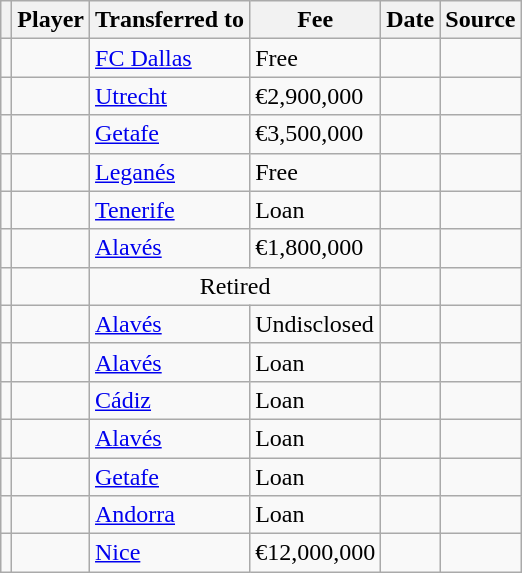<table class="wikitable plainrowheaders sortable">
<tr>
<th></th>
<th scope="col">Player</th>
<th>Transferred to</th>
<th style="width: 65px;">Fee</th>
<th scope="col">Date</th>
<th scope="col">Source</th>
</tr>
<tr>
<td align="center"></td>
<td></td>
<td> <a href='#'>FC Dallas</a></td>
<td>Free</td>
<td></td>
<td></td>
</tr>
<tr>
<td align="center"></td>
<td></td>
<td> <a href='#'>Utrecht</a></td>
<td>€2,900,000</td>
<td></td>
<td></td>
</tr>
<tr>
<td align="center"></td>
<td></td>
<td> <a href='#'>Getafe</a></td>
<td>€3,500,000</td>
<td></td>
<td></td>
</tr>
<tr>
<td align="center"></td>
<td></td>
<td> <a href='#'>Leganés</a></td>
<td>Free</td>
<td></td>
<td></td>
</tr>
<tr>
<td align="center"></td>
<td></td>
<td> <a href='#'>Tenerife</a></td>
<td>Loan</td>
<td></td>
<td></td>
</tr>
<tr>
<td align="center"></td>
<td></td>
<td> <a href='#'>Alavés</a></td>
<td>€1,800,000</td>
<td></td>
<td></td>
</tr>
<tr>
<td align="center"></td>
<td></td>
<td colspan="2" align="center">Retired</td>
<td></td>
<td></td>
</tr>
<tr>
<td align="center"></td>
<td></td>
<td> <a href='#'>Alavés</a></td>
<td>Undisclosed</td>
<td></td>
<td></td>
</tr>
<tr>
<td align="center"></td>
<td></td>
<td> <a href='#'>Alavés</a></td>
<td>Loan</td>
<td></td>
<td></td>
</tr>
<tr>
<td align="center"></td>
<td></td>
<td> <a href='#'>Cádiz</a></td>
<td>Loan</td>
<td></td>
<td></td>
</tr>
<tr>
<td align="center"></td>
<td></td>
<td> <a href='#'>Alavés</a></td>
<td>Loan</td>
<td></td>
<td></td>
</tr>
<tr>
<td align="center"></td>
<td></td>
<td> <a href='#'>Getafe</a></td>
<td>Loan</td>
<td></td>
<td></td>
</tr>
<tr>
<td align="center"></td>
<td></td>
<td> <a href='#'>Andorra</a></td>
<td>Loan</td>
<td></td>
<td></td>
</tr>
<tr>
<td align="center"></td>
<td></td>
<td> <a href='#'>Nice</a></td>
<td>€12,000,000</td>
<td></td>
<td></td>
</tr>
</table>
